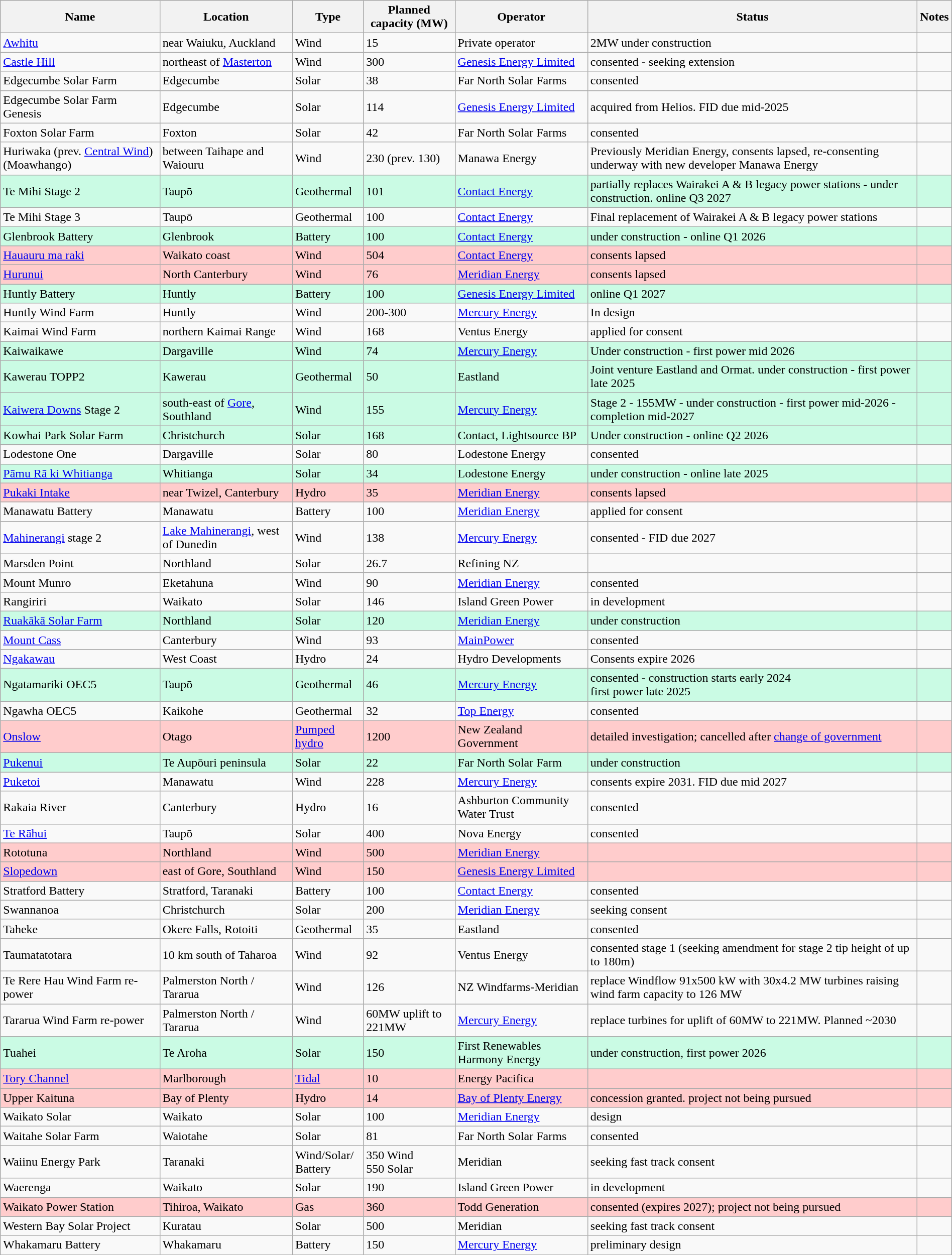<table class="wikitable sortable" border="1" width=100%>
<tr>
<th>Name</th>
<th>Location</th>
<th>Type</th>
<th>Planned<br>capacity (MW)</th>
<th>Operator</th>
<th>Status</th>
<th>Notes</th>
</tr>
<tr>
<td><a href='#'>Awhitu</a></td>
<td>near Waiuku, Auckland</td>
<td>Wind</td>
<td>15</td>
<td>Private operator</td>
<td>2MW under construction</td>
<td></td>
</tr>
<tr>
<td><a href='#'>Castle Hill</a></td>
<td>northeast of <a href='#'>Masterton</a></td>
<td>Wind</td>
<td>300</td>
<td><a href='#'>Genesis Energy Limited</a></td>
<td>consented - seeking extension</td>
<td></td>
</tr>
<tr>
<td>Edgecumbe Solar Farm</td>
<td>Edgecumbe</td>
<td>Solar</td>
<td>38</td>
<td>Far North Solar Farms</td>
<td>consented</td>
<td></td>
</tr>
<tr>
<td>Edgecumbe Solar Farm Genesis</td>
<td>Edgecumbe</td>
<td>Solar</td>
<td>114</td>
<td><a href='#'>Genesis Energy Limited</a></td>
<td>acquired from Helios. FID due mid-2025</td>
<td></td>
</tr>
<tr>
<td>Foxton Solar Farm</td>
<td>Foxton</td>
<td>Solar</td>
<td>42</td>
<td>Far North Solar Farms</td>
<td>consented</td>
<td></td>
</tr>
<tr>
<td>Huriwaka (prev. <a href='#'>Central Wind</a>)(Moawhango)</td>
<td>between Taihape and Waiouru</td>
<td>Wind</td>
<td>230 (prev. 130)</td>
<td>Manawa Energy</td>
<td>Previously Meridian Energy, consents lapsed, re-consenting underway with new developer Manawa Energy</td>
<td></td>
</tr>
<tr style="background: #cafbe4;">
<td>Te Mihi Stage 2</td>
<td>Taupō</td>
<td>Geothermal</td>
<td>101</td>
<td><a href='#'>Contact Energy</a></td>
<td>partially replaces Wairakei A & B legacy power stations - under construction. online Q3 2027</td>
<td></td>
</tr>
<tr>
<td>Te Mihi Stage 3</td>
<td>Taupō</td>
<td>Geothermal</td>
<td>100</td>
<td><a href='#'>Contact Energy</a></td>
<td>Final replacement of Wairakei A & B legacy power stations</td>
<td></td>
</tr>
<tr style="background: #cafbe4;">
<td>Glenbrook Battery</td>
<td>Glenbrook</td>
<td>Battery</td>
<td>100</td>
<td><a href='#'>Contact Energy</a></td>
<td>under construction - online Q1 2026</td>
<td></td>
</tr>
<tr style="background: #fcc;">
<td><a href='#'>Hauauru ma raki</a></td>
<td>Waikato coast</td>
<td>Wind</td>
<td>504</td>
<td><a href='#'>Contact Energy</a></td>
<td>consents lapsed</td>
<td></td>
</tr>
<tr style="background: #fcc;">
<td><a href='#'>Hurunui</a></td>
<td>North Canterbury</td>
<td>Wind</td>
<td>76</td>
<td><a href='#'>Meridian Energy</a></td>
<td>consents lapsed</td>
<td></td>
</tr>
<tr style="background: #cafbe4;">
<td>Huntly Battery</td>
<td>Huntly</td>
<td>Battery</td>
<td>100</td>
<td><a href='#'>Genesis Energy Limited</a></td>
<td>online Q1 2027</td>
<td></td>
</tr>
<tr>
<td>Huntly Wind Farm</td>
<td>Huntly</td>
<td>Wind</td>
<td>200-300</td>
<td><a href='#'>Mercury Energy</a></td>
<td>In design</td>
<td></td>
</tr>
<tr>
<td>Kaimai Wind Farm</td>
<td>northern Kaimai Range</td>
<td>Wind</td>
<td>168</td>
<td>Ventus Energy</td>
<td>applied for consent</td>
<td></td>
</tr>
<tr style="background: #cafbe4;">
<td>Kaiwaikawe</td>
<td>Dargaville</td>
<td>Wind</td>
<td>74</td>
<td><a href='#'>Mercury Energy</a></td>
<td>Under construction - first power mid 2026</td>
<td></td>
</tr>
<tr style="background: #cafbe4;">
<td>Kawerau TOPP2</td>
<td>Kawerau</td>
<td>Geothermal</td>
<td>50</td>
<td>Eastland</td>
<td>Joint venture Eastland and Ormat. under construction - first power late 2025</td>
<td></td>
</tr>
<tr style="background: #cafbe4;">
<td><a href='#'>Kaiwera Downs</a> Stage 2</td>
<td>south-east of <a href='#'>Gore</a>, Southland</td>
<td>Wind</td>
<td>155</td>
<td><a href='#'>Mercury Energy</a></td>
<td>Stage 2 - 155MW - under construction - first power mid-2026 - completion mid-2027</td>
<td></td>
</tr>
<tr style="background: #cafbe4;">
<td>Kowhai Park Solar Farm</td>
<td>Christchurch</td>
<td>Solar</td>
<td>168</td>
<td>Contact, Lightsource BP</td>
<td>Under construction - online Q2 2026</td>
<td></td>
</tr>
<tr>
<td>Lodestone One</td>
<td>Dargaville</td>
<td>Solar</td>
<td>80</td>
<td>Lodestone Energy</td>
<td>consented</td>
<td></td>
</tr>
<tr style="background: #cafbe4;">
<td><a href='#'>Pāmu Rā ki Whitianga</a></td>
<td>Whitianga</td>
<td>Solar</td>
<td>34</td>
<td>Lodestone Energy</td>
<td>under construction - online late 2025</td>
<td></td>
</tr>
<tr style="background: #fcc;">
<td><a href='#'>Pukaki Intake</a></td>
<td>near Twizel, Canterbury</td>
<td>Hydro</td>
<td>35</td>
<td><a href='#'>Meridian Energy</a></td>
<td>consents lapsed</td>
<td></td>
</tr>
<tr>
<td>Manawatu Battery</td>
<td>Manawatu</td>
<td>Battery</td>
<td>100</td>
<td><a href='#'>Meridian Energy</a></td>
<td>applied for consent</td>
<td></td>
</tr>
<tr>
<td><a href='#'>Mahinerangi</a> stage 2</td>
<td><a href='#'>Lake Mahinerangi</a>, west of Dunedin</td>
<td>Wind</td>
<td>138</td>
<td><a href='#'>Mercury Energy</a></td>
<td>consented - FID due 2027</td>
<td></td>
</tr>
<tr>
<td>Marsden Point</td>
<td>Northland</td>
<td>Solar</td>
<td>26.7</td>
<td>Refining NZ</td>
<td></td>
<td></td>
</tr>
<tr>
<td>Mount Munro</td>
<td>Eketahuna</td>
<td>Wind</td>
<td>90</td>
<td><a href='#'>Meridian Energy</a></td>
<td>consented</td>
<td></td>
</tr>
<tr>
<td>Rangiriri</td>
<td>Waikato</td>
<td>Solar</td>
<td>146</td>
<td>Island Green Power</td>
<td>in development</td>
<td></td>
</tr>
<tr style="background: #cafbe4;">
<td><a href='#'>Ruakākā Solar Farm</a></td>
<td>Northland</td>
<td>Solar</td>
<td>120</td>
<td><a href='#'>Meridian Energy</a></td>
<td>under construction</td>
<td></td>
</tr>
<tr>
<td><a href='#'>Mount Cass</a></td>
<td>Canterbury</td>
<td>Wind</td>
<td>93</td>
<td><a href='#'>MainPower</a></td>
<td>consented</td>
<td></td>
</tr>
<tr>
<td><a href='#'>Ngakawau</a></td>
<td>West Coast</td>
<td>Hydro</td>
<td>24</td>
<td>Hydro Developments</td>
<td>Consents expire 2026</td>
<td></td>
</tr>
<tr style="background: #cafbe4;">
<td>Ngatamariki OEC5</td>
<td>Taupō</td>
<td>Geothermal</td>
<td>46</td>
<td><a href='#'>Mercury Energy</a></td>
<td>consented - construction starts early 2024<br>first power late 2025</td>
<td></td>
</tr>
<tr>
<td>Ngawha OEC5</td>
<td>Kaikohe</td>
<td>Geothermal</td>
<td>32</td>
<td><a href='#'>Top Energy</a></td>
<td>consented</td>
<td></td>
</tr>
<tr style="background: #fcc;">
<td><a href='#'>Onslow</a></td>
<td>Otago</td>
<td><a href='#'>Pumped hydro</a></td>
<td>1200</td>
<td>New Zealand Government</td>
<td>detailed investigation; cancelled after <a href='#'>change of government</a></td>
<td></td>
</tr>
<tr style="background: #cafbe4;">
<td><a href='#'>Pukenui</a></td>
<td>Te Aupōuri peninsula</td>
<td>Solar</td>
<td>22</td>
<td>Far North Solar Farm</td>
<td>under construction</td>
<td></td>
</tr>
<tr>
<td><a href='#'>Puketoi</a></td>
<td>Manawatu</td>
<td>Wind</td>
<td>228</td>
<td><a href='#'>Mercury Energy</a></td>
<td>consents expire 2031. FID due mid 2027</td>
<td></td>
</tr>
<tr>
<td>Rakaia River</td>
<td>Canterbury</td>
<td>Hydro</td>
<td>16</td>
<td>Ashburton Community Water Trust</td>
<td>consented</td>
<td></td>
</tr>
<tr>
<td><a href='#'>Te Rāhui</a></td>
<td>Taupō</td>
<td>Solar</td>
<td>400</td>
<td>Nova Energy</td>
<td>consented</td>
<td></td>
</tr>
<tr style="background: #fcc;">
<td>Rototuna</td>
<td>Northland</td>
<td>Wind</td>
<td>500</td>
<td><a href='#'>Meridian Energy</a></td>
<td></td>
<td></td>
</tr>
<tr style="background: #fcc;">
<td><a href='#'>Slopedown</a></td>
<td>east of Gore, Southland</td>
<td>Wind</td>
<td>150</td>
<td><a href='#'>Genesis Energy Limited</a></td>
<td></td>
<td></td>
</tr>
<tr>
<td>Stratford Battery</td>
<td>Stratford, Taranaki</td>
<td>Battery</td>
<td>100</td>
<td><a href='#'>Contact Energy</a></td>
<td>consented</td>
<td></td>
</tr>
<tr>
<td>Swannanoa</td>
<td>Christchurch</td>
<td>Solar</td>
<td>200</td>
<td><a href='#'>Meridian Energy</a></td>
<td>seeking consent</td>
<td></td>
</tr>
<tr>
<td>Taheke</td>
<td>Okere Falls, Rotoiti</td>
<td>Geothermal</td>
<td>35</td>
<td>Eastland</td>
<td>consented</td>
<td></td>
</tr>
<tr>
<td>Taumatatotara</td>
<td>10 km south of Taharoa</td>
<td>Wind</td>
<td>92</td>
<td>Ventus Energy</td>
<td>consented stage 1 (seeking amendment for stage 2 tip height of up to 180m)</td>
<td></td>
</tr>
<tr>
<td>Te Rere Hau Wind Farm re-power</td>
<td>Palmerston North / Tararua</td>
<td>Wind</td>
<td>126</td>
<td>NZ Windfarms-Meridian</td>
<td>replace Windflow 91x500 kW with 30x4.2 MW turbines raising wind farm capacity to 126 MW</td>
<td></td>
</tr>
<tr>
<td>Tararua Wind Farm re-power</td>
<td>Palmerston North / Tararua</td>
<td>Wind</td>
<td>60MW uplift to 221MW</td>
<td><a href='#'>Mercury Energy</a></td>
<td>replace turbines for uplift of 60MW to 221MW. Planned ~2030</td>
<td></td>
</tr>
<tr style="background: #cafbe4;">
<td>Tuahei</td>
<td>Te Aroha</td>
<td>Solar</td>
<td>150</td>
<td>First Renewables<br>Harmony Energy</td>
<td>under construction, first power 2026</td>
<td></td>
</tr>
<tr style="background: #fcc;">
<td><a href='#'>Tory Channel</a></td>
<td>Marlborough</td>
<td><a href='#'>Tidal</a></td>
<td>10</td>
<td>Energy Pacifica</td>
<td></td>
<td></td>
</tr>
<tr style="background: #fcc;">
<td>Upper Kaituna</td>
<td>Bay of Plenty</td>
<td>Hydro</td>
<td>14</td>
<td><a href='#'>Bay of Plenty Energy</a></td>
<td>concession granted. project not being pursued</td>
<td></td>
</tr>
<tr>
<td>Waikato Solar</td>
<td>Waikato</td>
<td>Solar</td>
<td>100</td>
<td><a href='#'>Meridian Energy</a></td>
<td>design</td>
<td></td>
</tr>
<tr>
<td>Waitahe Solar Farm</td>
<td>Waiotahe</td>
<td>Solar</td>
<td>81</td>
<td>Far North Solar Farms</td>
<td>consented</td>
<td></td>
</tr>
<tr>
<td>Waiinu Energy Park</td>
<td>Taranaki</td>
<td>Wind/Solar/<br>Battery</td>
<td>350 Wind<br>550 Solar</td>
<td>Meridian</td>
<td>seeking fast track consent</td>
<td></td>
</tr>
<tr>
<td>Waerenga</td>
<td>Waikato</td>
<td>Solar</td>
<td>190</td>
<td>Island Green Power</td>
<td>in development</td>
<td></td>
</tr>
<tr style="background: #fcc;">
<td>Waikato Power Station</td>
<td>Tihiroa, Waikato</td>
<td>Gas</td>
<td>360</td>
<td>Todd Generation</td>
<td>consented (expires 2027); project not being pursued</td>
<td></td>
</tr>
<tr>
<td>Western Bay Solar Project</td>
<td>Kuratau</td>
<td>Solar</td>
<td>500</td>
<td>Meridian</td>
<td>seeking fast track consent</td>
<td></td>
</tr>
<tr>
<td>Whakamaru Battery</td>
<td>Whakamaru</td>
<td>Battery</td>
<td>150</td>
<td><a href='#'>Mercury Energy</a></td>
<td>preliminary design</td>
<td></td>
</tr>
</table>
